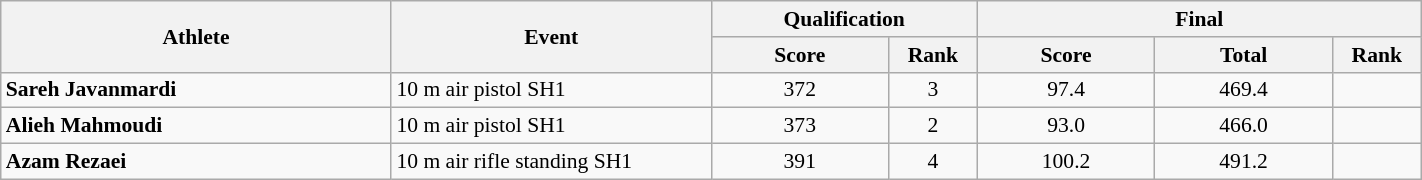<table class="wikitable" width="75%" style="text-align:center; font-size:90%">
<tr>
<th rowspan="2" width="22%">Athlete</th>
<th rowspan="2" width="18%">Event</th>
<th colspan="2">Qualification</th>
<th colspan="3">Final</th>
</tr>
<tr>
<th width="10%">Score</th>
<th width="5%">Rank</th>
<th width="10%">Score</th>
<th width="10%">Total</th>
<th width="5%">Rank</th>
</tr>
<tr>
<td align="left"><strong>Sareh Javanmardi</strong></td>
<td align="left">10 m air pistol SH1</td>
<td>372</td>
<td>3 <strong></strong></td>
<td>97.4</td>
<td>469.4</td>
<td></td>
</tr>
<tr>
<td align="left"><strong>Alieh Mahmoudi</strong></td>
<td align="left">10 m air pistol SH1</td>
<td>373</td>
<td>2 <strong></strong></td>
<td>93.0</td>
<td>466.0</td>
<td></td>
</tr>
<tr>
<td align="left"><strong>Azam Rezaei</strong></td>
<td align="left">10 m air rifle standing SH1</td>
<td>391</td>
<td>4 <strong></strong></td>
<td>100.2</td>
<td>491.2</td>
<td></td>
</tr>
</table>
